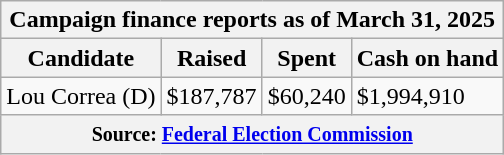<table class="wikitable sortable">
<tr>
<th colspan=4>Campaign finance reports as of March 31, 2025</th>
</tr>
<tr style="text-align:center;">
<th>Candidate</th>
<th>Raised</th>
<th>Spent</th>
<th>Cash on hand</th>
</tr>
<tr>
<td>Lou Correa (D)</td>
<td>$187,787</td>
<td>$60,240</td>
<td>$1,994,910</td>
</tr>
<tr>
<th colspan="4"><small>Source: <a href='#'>Federal Election Commission</a></small></th>
</tr>
</table>
